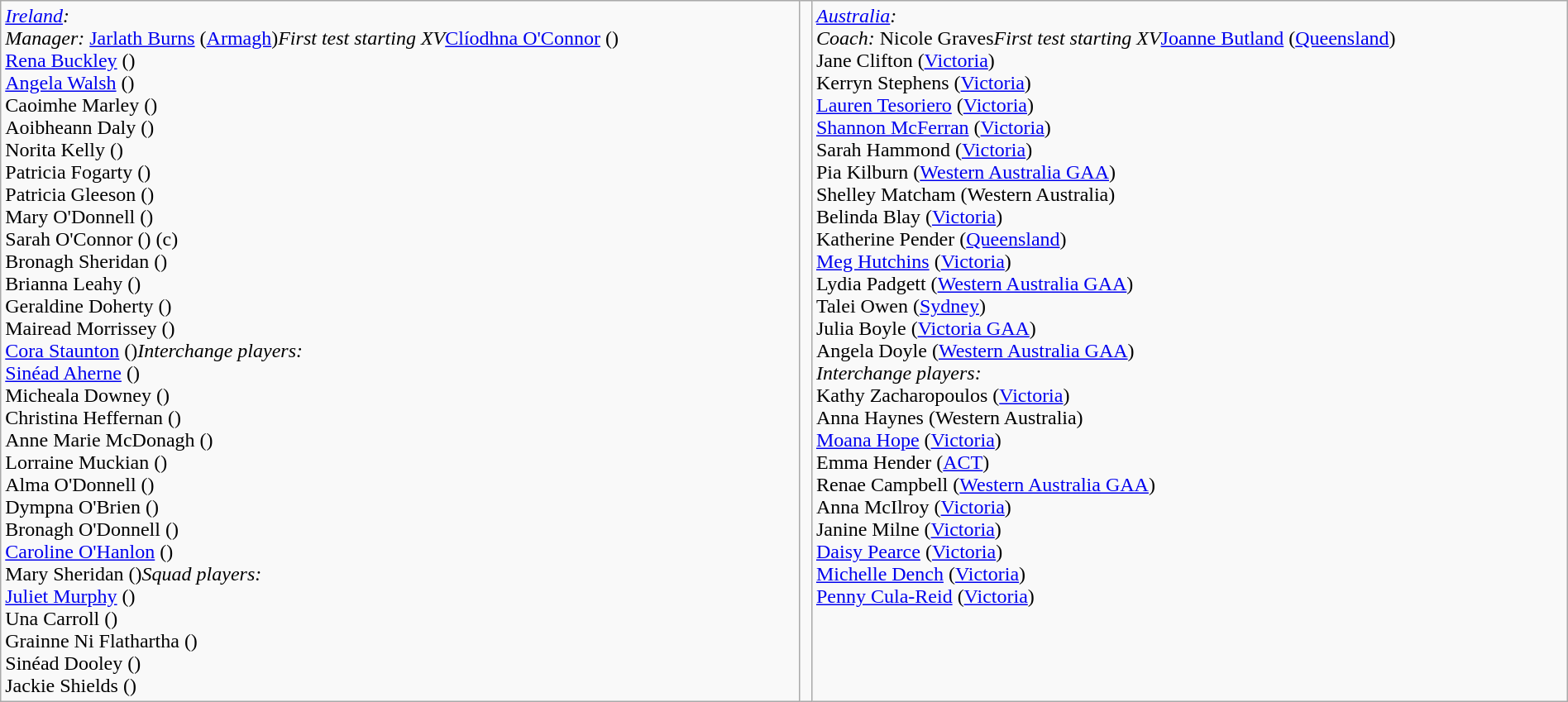<table border=0 class="wikitable" width=100%>
<tr>
<td valign=top><em><a href='#'>Ireland</a>:</em> <br><em>Manager:</em> <a href='#'>Jarlath Burns</a> (<a href='#'>Armagh</a>)<em>First test starting XV</em><a href='#'>Clíodhna O'Connor</a> ()<br><a href='#'>Rena Buckley</a> ()<br><a href='#'>Angela Walsh</a> ()<br> Caoimhe Marley ()<br>Aoibheann Daly ()<br>Norita Kelly ()<br>Patricia Fogarty ()<br> Patricia Gleeson ()<br>Mary O'Donnell ()<br>Sarah O'Connor () (c) <br>Bronagh Sheridan ()<br>Brianna Leahy ()<br>Geraldine Doherty ()<br>Mairead Morrissey ()<br><a href='#'>Cora Staunton</a> ()<em>Interchange players:</em> <br><a href='#'>Sinéad Aherne</a> ()<br> Micheala Downey ()<br>Christina Heffernan ()<br>Anne Marie McDonagh ()<br>Lorraine Muckian ()<br>Alma O'Donnell ()<br>Dympna O'Brien ()<br>Bronagh O'Donnell ()<br><a href='#'>Caroline O'Hanlon</a> ()<br>Mary Sheridan ()<em>Squad players:</em>
<br><a href='#'>Juliet Murphy</a> ()<br>Una Carroll ()<br>Grainne Ni Flathartha ()<br>Sinéad Dooley ()<br>Jackie Shields ()</td>
<td valign=middle align=center><br></td>
<td valign=top><em><a href='#'>Australia</a>:</em> <br><em>Coach:</em> Nicole Graves<em>First test starting XV</em><a href='#'>Joanne Butland</a> (<a href='#'>Queensland</a>)<br>Jane Clifton (<a href='#'>Victoria</a>)<br>Kerryn Stephens (<a href='#'>Victoria</a>)<br><a href='#'>Lauren Tesoriero</a> (<a href='#'>Victoria</a>)<br><a href='#'>Shannon McFerran</a> (<a href='#'>Victoria</a>)<br>Sarah Hammond (<a href='#'>Victoria</a>)<br>Pia Kilburn (<a href='#'>Western Australia GAA</a>)<br>Shelley Matcham (Western Australia)<br>Belinda Blay (<a href='#'>Victoria</a>)<br>Katherine Pender (<a href='#'>Queensland</a>)<br><a href='#'>Meg Hutchins</a> (<a href='#'>Victoria</a>)<br>Lydia Padgett (<a href='#'>Western Australia GAA</a>)<br>Talei Owen (<a href='#'>Sydney</a>)<br>Julia Boyle (<a href='#'>Victoria GAA</a>)<br>Angela Doyle (<a href='#'>Western Australia GAA</a>)<br><em>Interchange players:</em><br>Kathy Zacharopoulos (<a href='#'>Victoria</a>)<br>Anna Haynes (Western Australia)<br><a href='#'>Moana Hope</a> (<a href='#'>Victoria</a>)<br>Emma Hender (<a href='#'>ACT</a>)<br>Renae Campbell (<a href='#'>Western Australia GAA</a>)<br>Anna McIlroy (<a href='#'>Victoria</a>)<br>Janine Milne (<a href='#'>Victoria</a>)<br><a href='#'>Daisy Pearce</a> (<a href='#'>Victoria</a>)<br><a href='#'>Michelle Dench</a> (<a href='#'>Victoria</a>)<br><a href='#'>Penny Cula-Reid</a> (<a href='#'>Victoria</a>)</td>
</tr>
</table>
